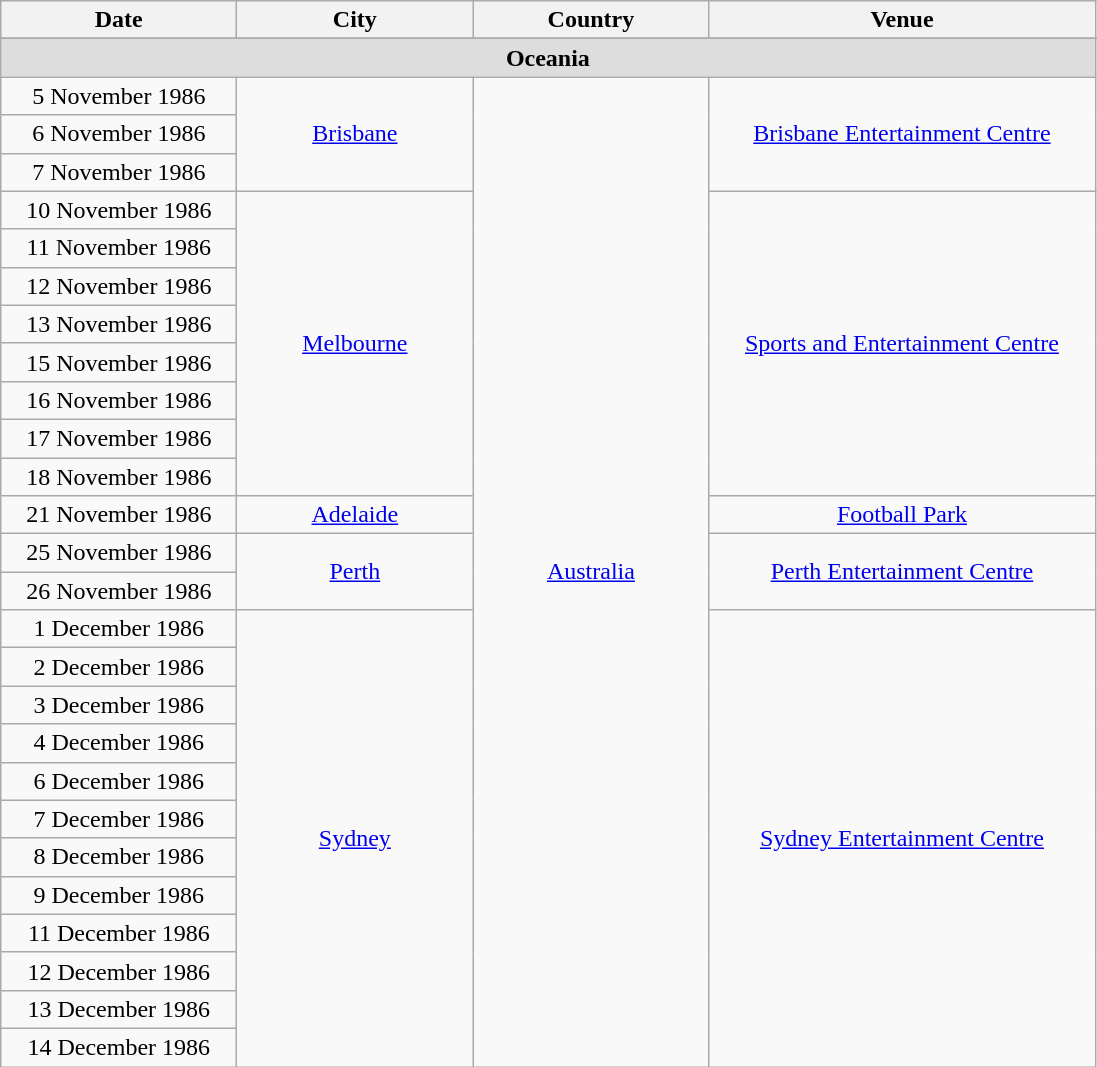<table class="wikitable" style="text-align:center">
<tr>
<th style="width:150px;">Date</th>
<th style="width:150px;">City</th>
<th style="width:150px;">Country</th>
<th style="width:250px;">Venue</th>
</tr>
<tr>
</tr>
<tr style="background:#ddd;">
<td colspan="4"><strong>Oceania</strong></td>
</tr>
<tr>
<td>5 November 1986</td>
<td rowspan="3"><a href='#'>Brisbane</a></td>
<td rowspan="28"><a href='#'>Australia</a></td>
<td rowspan="3"><a href='#'>Brisbane Entertainment Centre</a></td>
</tr>
<tr>
<td>6 November 1986</td>
</tr>
<tr>
<td>7 November 1986</td>
</tr>
<tr>
<td>10 November 1986</td>
<td rowspan="8"><a href='#'>Melbourne</a></td>
<td rowspan="8"><a href='#'>Sports and Entertainment Centre</a></td>
</tr>
<tr>
<td>11 November 1986</td>
</tr>
<tr>
<td>12 November 1986</td>
</tr>
<tr>
<td>13 November 1986</td>
</tr>
<tr>
<td>15 November 1986</td>
</tr>
<tr>
<td>16 November 1986</td>
</tr>
<tr>
<td>17 November 1986</td>
</tr>
<tr>
<td>18 November 1986</td>
</tr>
<tr>
<td>21 November 1986</td>
<td rowspan="1"><a href='#'>Adelaide</a></td>
<td rowspan="1"><a href='#'>Football Park</a></td>
</tr>
<tr>
<td>25 November 1986</td>
<td rowspan="2"><a href='#'>Perth</a></td>
<td rowspan="2"><a href='#'>Perth Entertainment Centre</a></td>
</tr>
<tr>
<td>26 November 1986</td>
</tr>
<tr>
<td>1 December 1986</td>
<td rowspan="12"><a href='#'>Sydney</a></td>
<td rowspan="12"><a href='#'>Sydney Entertainment Centre</a></td>
</tr>
<tr>
<td>2 December 1986</td>
</tr>
<tr>
<td>3 December 1986</td>
</tr>
<tr>
<td>4 December 1986</td>
</tr>
<tr>
<td>6 December 1986</td>
</tr>
<tr>
<td>7 December 1986</td>
</tr>
<tr>
<td>8 December 1986</td>
</tr>
<tr>
<td>9 December 1986</td>
</tr>
<tr>
<td>11 December 1986</td>
</tr>
<tr>
<td>12 December 1986</td>
</tr>
<tr>
<td>13 December 1986</td>
</tr>
<tr>
<td>14 December 1986</td>
</tr>
</table>
